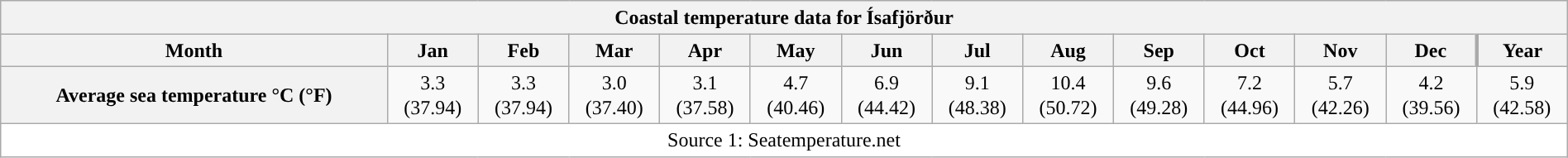<table style="width:100%;text-align:center;line-height:1.2em;margin-left:auto;margin-right:auto" class="wikitable">
<tr>
<th Colspan=14>Coastal temperature data for Ísafjörður</th>
</tr>
<tr>
<th>Month</th>
<th>Jan</th>
<th>Feb</th>
<th>Mar</th>
<th>Apr</th>
<th>May</th>
<th>Jun</th>
<th>Jul</th>
<th>Aug</th>
<th>Sep</th>
<th>Oct</th>
<th>Nov</th>
<th>Dec</th>
<th style="border-left-width:medium">Year</th>
</tr>
<tr>
<th>Average sea temperature °C (°F)</th>
<td>3.3<br>(37.94)</td>
<td>3.3<br>(37.94)</td>
<td>3.0<br>(37.40)</td>
<td>3.1<br>(37.58)</td>
<td>4.7<br>(40.46)</td>
<td>6.9<br>(44.42)</td>
<td>9.1<br>(48.38)</td>
<td>10.4<br>(50.72)</td>
<td>9.6<br>(49.28)</td>
<td>7.2<br>(44.96)</td>
<td>5.7<br>(42.26)</td>
<td>4.2<br>(39.56)</td>
<td>5.9<br>(42.58)</td>
</tr>
<tr>
<th Colspan=14 style="background:#ffffff;font-weight:normal;font-size:100%;">Source 1: Seatemperature.net</th>
</tr>
</table>
